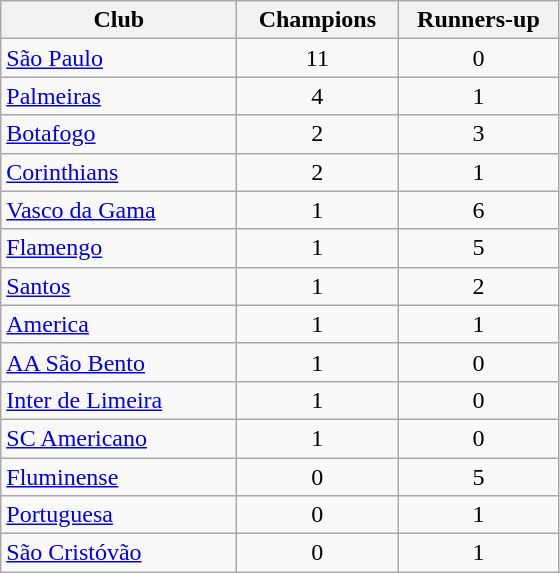<table class="wikitable sortable">
<tr>
<th width=150>Club</th>
<th width=100>Champions</th>
<th width=100>Runners-up</th>
</tr>
<tr>
<td><a href='#'>São Paulo</a></td>
<td align=center>11</td>
<td align=center>0</td>
</tr>
<tr>
<td><a href='#'>Palmeiras</a></td>
<td align=center>4</td>
<td align=center>1</td>
</tr>
<tr>
<td><a href='#'>Botafogo</a></td>
<td align=center>2</td>
<td align=center>3</td>
</tr>
<tr>
<td><a href='#'>Corinthians</a></td>
<td align=center>2</td>
<td align=center>1</td>
</tr>
<tr>
<td><a href='#'>Vasco da Gama</a></td>
<td align=center>1</td>
<td align=center>6</td>
</tr>
<tr>
<td><a href='#'>Flamengo</a></td>
<td align=center>1</td>
<td align=center>5</td>
</tr>
<tr>
<td><a href='#'>Santos</a></td>
<td align=center>1</td>
<td align=center>2</td>
</tr>
<tr>
<td><a href='#'>America</a></td>
<td align=center>1</td>
<td align=center>1</td>
</tr>
<tr>
<td><a href='#'>AA São Bento</a></td>
<td align=center>1</td>
<td align=center>0</td>
</tr>
<tr>
<td><a href='#'>Inter de Limeira</a></td>
<td align=center>1</td>
<td align=center>0</td>
</tr>
<tr>
<td><a href='#'>SC Americano</a></td>
<td align=center>1</td>
<td align=center>0</td>
</tr>
<tr>
<td><a href='#'>Fluminense</a></td>
<td align=center>0</td>
<td align=center>5</td>
</tr>
<tr>
<td><a href='#'>Portuguesa</a></td>
<td align=center>0</td>
<td align=center>1</td>
</tr>
<tr>
<td><a href='#'>São Cristóvão</a></td>
<td align=center>0</td>
<td align=center>1</td>
</tr>
</table>
